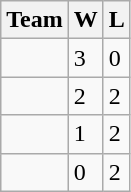<table class=wikitable>
<tr>
<th>Team</th>
<th>W</th>
<th>L</th>
</tr>
<tr>
<td></td>
<td>3</td>
<td>0</td>
</tr>
<tr>
<td></td>
<td>2</td>
<td>2</td>
</tr>
<tr>
<td></td>
<td>1</td>
<td>2</td>
</tr>
<tr>
<td></td>
<td>0</td>
<td>2</td>
</tr>
</table>
